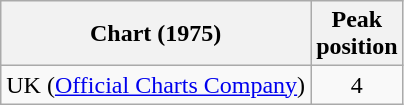<table class="wikitable sortable">
<tr>
<th>Chart (1975)</th>
<th>Peak<br>position</th>
</tr>
<tr>
<td>UK (<a href='#'>Official Charts Company</a>)</td>
<td style="text-align:center;">4</td>
</tr>
</table>
